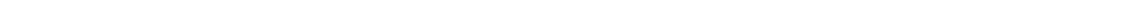<table style="width:88%; text-align:center;">
<tr style="color:white;">
<td style="background:"><strong>30</strong></td>
<td style="background:"><strong>10</strong></td>
<td style="background:"><strong>36</strong></td>
</tr>
</table>
